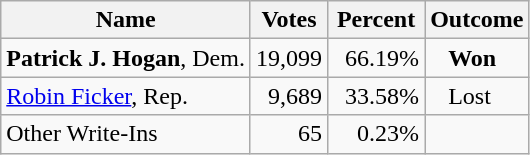<table class="wikitable">
<tr>
<th>Name</th>
<th>Votes</th>
<th>Percent</th>
<th>Outcome</th>
</tr>
<tr>
<td><strong>Patrick J. Hogan</strong>, Dem.</td>
<td>19,099</td>
<td>  66.19%</td>
<td>   <strong>Won</strong></td>
</tr>
<tr>
<td><a href='#'>Robin Ficker</a>, Rep.</td>
<td>  9,689</td>
<td>  33.58%</td>
<td>   Lost</td>
</tr>
<tr>
<td>Other Write-Ins</td>
<td>       65</td>
<td>    0.23%</td>
</tr>
</table>
